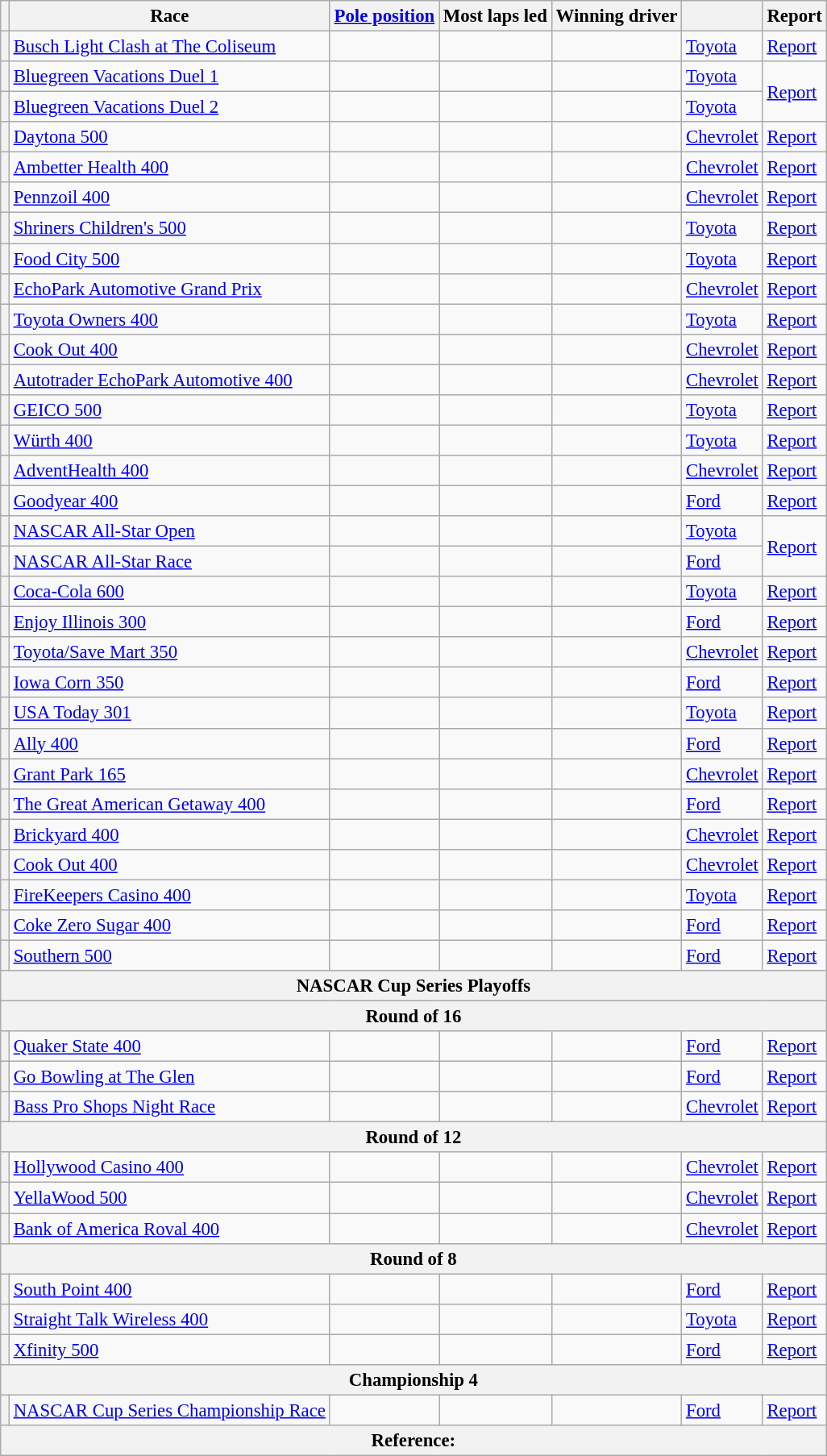<table class="wikitable sortable" style="font-size:95%">
<tr>
<th></th>
<th>Race</th>
<th><a href='#'>Pole position</a></th>
<th>Most laps led</th>
<th>Winning driver</th>
<th></th>
<th class="unsortable">Report</th>
</tr>
<tr>
<th></th>
<td><a href='#'>Busch Light Clash at The Coliseum</a></td>
<td></td>
<td></td>
<td></td>
<td><a href='#'>Toyota</a></td>
<td><a href='#'>Report</a></td>
</tr>
<tr>
<th></th>
<td><a href='#'>Bluegreen Vacations Duel 1</a></td>
<td></td>
<td></td>
<td></td>
<td><a href='#'>Toyota</a></td>
<td rowspan="2"><a href='#'>Report</a></td>
</tr>
<tr>
<th></th>
<td><a href='#'>Bluegreen Vacations Duel 2</a></td>
<td></td>
<td></td>
<td></td>
<td><a href='#'>Toyota</a></td>
</tr>
<tr>
<th></th>
<td><a href='#'>Daytona 500</a></td>
<td></td>
<td></td>
<td></td>
<td><a href='#'>Chevrolet</a></td>
<td><a href='#'>Report</a></td>
</tr>
<tr>
<th></th>
<td><a href='#'>Ambetter Health 400</a></td>
<td></td>
<td></td>
<td></td>
<td><a href='#'>Chevrolet</a></td>
<td><a href='#'>Report</a></td>
</tr>
<tr>
<th></th>
<td><a href='#'>Pennzoil 400</a></td>
<td></td>
<td></td>
<td></td>
<td><a href='#'>Chevrolet</a></td>
<td><a href='#'>Report</a></td>
</tr>
<tr>
<th></th>
<td><a href='#'>Shriners Children's 500</a></td>
<td></td>
<td><br></td>
<td></td>
<td><a href='#'>Toyota</a></td>
<td><a href='#'>Report</a></td>
</tr>
<tr>
<th></th>
<td><a href='#'>Food City 500</a></td>
<td></td>
<td></td>
<td></td>
<td><a href='#'>Toyota</a></td>
<td><a href='#'>Report</a></td>
</tr>
<tr>
<th></th>
<td><a href='#'>EchoPark Automotive Grand Prix</a></td>
<td></td>
<td></td>
<td></td>
<td><a href='#'>Chevrolet</a></td>
<td><a href='#'>Report</a></td>
</tr>
<tr>
<th></th>
<td><a href='#'>Toyota Owners 400</a></td>
<td></td>
<td></td>
<td></td>
<td><a href='#'>Toyota</a></td>
<td><a href='#'>Report</a></td>
</tr>
<tr>
<th></th>
<td><a href='#'>Cook Out 400</a></td>
<td></td>
<td></td>
<td></td>
<td><a href='#'>Chevrolet</a></td>
<td><a href='#'>Report</a></td>
</tr>
<tr>
<th></th>
<td><a href='#'>Autotrader EchoPark Automotive 400</a></td>
<td></td>
<td></td>
<td></td>
<td><a href='#'>Chevrolet</a></td>
<td><a href='#'>Report</a></td>
</tr>
<tr>
<th></th>
<td><a href='#'>GEICO 500</a></td>
<td></td>
<td></td>
<td></td>
<td><a href='#'>Toyota</a></td>
<td><a href='#'>Report</a></td>
</tr>
<tr>
<th></th>
<td><a href='#'>Würth 400</a></td>
<td></td>
<td></td>
<td></td>
<td><a href='#'>Toyota</a></td>
<td><a href='#'>Report</a></td>
</tr>
<tr>
<th></th>
<td><a href='#'>AdventHealth 400</a></td>
<td></td>
<td></td>
<td></td>
<td><a href='#'>Chevrolet</a></td>
<td><a href='#'>Report</a></td>
</tr>
<tr>
<th></th>
<td><a href='#'>Goodyear 400</a></td>
<td></td>
<td></td>
<td></td>
<td><a href='#'>Ford</a></td>
<td><a href='#'>Report</a></td>
</tr>
<tr>
<th></th>
<td><a href='#'>NASCAR All-Star Open</a></td>
<td></td>
<td></td>
<td></td>
<td><a href='#'>Toyota</a></td>
<td rowspan="2"><a href='#'>Report</a></td>
</tr>
<tr>
<th></th>
<td><a href='#'>NASCAR All-Star Race</a></td>
<td></td>
<td></td>
<td></td>
<td><a href='#'>Ford</a></td>
</tr>
<tr>
<th></th>
<td><a href='#'>Coca-Cola 600</a></td>
<td></td>
<td></td>
<td></td>
<td><a href='#'>Toyota</a></td>
<td><a href='#'>Report</a></td>
</tr>
<tr>
<th></th>
<td><a href='#'>Enjoy Illinois 300</a></td>
<td></td>
<td></td>
<td></td>
<td><a href='#'>Ford</a></td>
<td><a href='#'>Report</a></td>
</tr>
<tr>
<th></th>
<td><a href='#'>Toyota/Save Mart 350</a></td>
<td></td>
<td></td>
<td></td>
<td><a href='#'>Chevrolet</a></td>
<td><a href='#'>Report</a></td>
</tr>
<tr>
<th></th>
<td><a href='#'>Iowa Corn 350</a></td>
<td></td>
<td></td>
<td></td>
<td><a href='#'>Ford</a></td>
<td><a href='#'>Report</a></td>
</tr>
<tr>
<th></th>
<td><a href='#'>USA Today 301</a></td>
<td></td>
<td></td>
<td></td>
<td><a href='#'>Toyota</a></td>
<td><a href='#'>Report</a></td>
</tr>
<tr>
<th></th>
<td><a href='#'>Ally 400</a></td>
<td></td>
<td></td>
<td></td>
<td><a href='#'>Ford</a></td>
<td><a href='#'>Report</a></td>
</tr>
<tr>
<th></th>
<td><a href='#'>Grant Park 165</a></td>
<td></td>
<td></td>
<td></td>
<td><a href='#'>Chevrolet</a></td>
<td><a href='#'>Report</a></td>
</tr>
<tr>
<th></th>
<td><a href='#'>The Great American Getaway 400</a></td>
<td></td>
<td></td>
<td></td>
<td><a href='#'>Ford</a></td>
<td><a href='#'>Report</a></td>
</tr>
<tr>
<th></th>
<td><a href='#'>Brickyard 400</a></td>
<td></td>
<td></td>
<td></td>
<td><a href='#'>Chevrolet</a></td>
<td><a href='#'>Report</a></td>
</tr>
<tr>
<th></th>
<td><a href='#'>Cook Out 400</a></td>
<td></td>
<td></td>
<td></td>
<td><a href='#'>Chevrolet</a></td>
<td><a href='#'>Report</a></td>
</tr>
<tr>
<th></th>
<td><a href='#'>FireKeepers Casino 400</a></td>
<td></td>
<td></td>
<td></td>
<td><a href='#'>Toyota</a></td>
<td><a href='#'>Report</a></td>
</tr>
<tr>
<th></th>
<td><a href='#'>Coke Zero Sugar 400</a></td>
<td></td>
<td></td>
<td></td>
<td><a href='#'>Ford</a></td>
<td><a href='#'>Report</a></td>
</tr>
<tr>
<th></th>
<td><a href='#'>Southern 500</a></td>
<td></td>
<td></td>
<td></td>
<td><a href='#'>Ford</a></td>
<td><a href='#'>Report</a></td>
</tr>
<tr>
<th colspan="7">NASCAR Cup Series Playoffs</th>
</tr>
<tr>
<th colspan="7">Round of 16</th>
</tr>
<tr>
<th></th>
<td><a href='#'>Quaker State 400</a></td>
<td></td>
<td></td>
<td></td>
<td><a href='#'>Ford</a></td>
<td><a href='#'>Report</a></td>
</tr>
<tr>
<th></th>
<td><a href='#'>Go Bowling at The Glen</a></td>
<td></td>
<td></td>
<td></td>
<td><a href='#'>Ford</a></td>
<td><a href='#'>Report</a></td>
</tr>
<tr>
<th></th>
<td><a href='#'>Bass Pro Shops Night Race</a></td>
<td></td>
<td></td>
<td></td>
<td><a href='#'>Chevrolet</a></td>
<td><a href='#'>Report</a></td>
</tr>
<tr>
<th colspan="7">Round of 12</th>
</tr>
<tr>
<th></th>
<td><a href='#'>Hollywood Casino 400</a></td>
<td></td>
<td></td>
<td></td>
<td><a href='#'>Chevrolet</a></td>
<td><a href='#'>Report</a></td>
</tr>
<tr>
<th></th>
<td><a href='#'>YellaWood 500</a></td>
<td></td>
<td></td>
<td></td>
<td><a href='#'>Chevrolet</a></td>
<td><a href='#'>Report</a></td>
</tr>
<tr>
<th></th>
<td><a href='#'>Bank of America Roval 400</a></td>
<td></td>
<td></td>
<td></td>
<td><a href='#'>Chevrolet</a></td>
<td><a href='#'>Report</a></td>
</tr>
<tr>
<th colspan="7">Round of 8</th>
</tr>
<tr>
<th></th>
<td><a href='#'>South Point 400</a></td>
<td></td>
<td></td>
<td></td>
<td><a href='#'>Ford</a></td>
<td><a href='#'>Report</a></td>
</tr>
<tr>
<th></th>
<td><a href='#'>Straight Talk Wireless 400</a></td>
<td></td>
<td></td>
<td></td>
<td><a href='#'>Toyota</a></td>
<td><a href='#'>Report</a></td>
</tr>
<tr>
<th></th>
<td><a href='#'>Xfinity 500</a></td>
<td></td>
<td></td>
<td></td>
<td><a href='#'>Ford</a></td>
<td><a href='#'>Report</a></td>
</tr>
<tr>
<th colspan="7">Championship 4</th>
</tr>
<tr>
<th></th>
<td><a href='#'>NASCAR Cup Series Championship Race</a></td>
<td></td>
<td></td>
<td></td>
<td><a href='#'>Ford</a></td>
<td><a href='#'>Report</a></td>
</tr>
<tr>
<th colspan="7">Reference:</th>
</tr>
</table>
